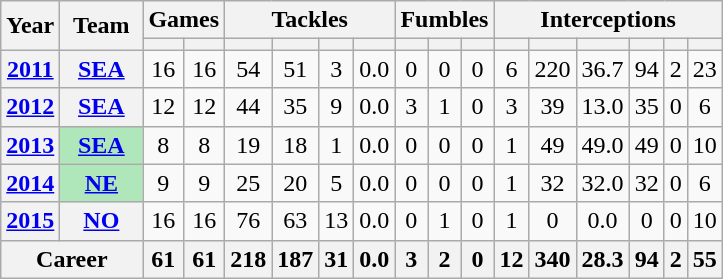<table class="wikitable" style="text-align:center;">
<tr>
<th rowspan="2">Year</th>
<th rowspan="2">Team</th>
<th colspan="2">Games</th>
<th colspan="4">Tackles</th>
<th colspan="3">Fumbles</th>
<th colspan="6">Interceptions</th>
</tr>
<tr>
<th></th>
<th></th>
<th></th>
<th></th>
<th></th>
<th></th>
<th></th>
<th></th>
<th></th>
<th></th>
<th></th>
<th></th>
<th></th>
<th></th>
<th></th>
</tr>
<tr>
<th><a href='#'>2011</a></th>
<th><a href='#'>SEA</a></th>
<td>16</td>
<td>16</td>
<td>54</td>
<td>51</td>
<td>3</td>
<td>0.0</td>
<td>0</td>
<td>0</td>
<td>0</td>
<td>6</td>
<td>220</td>
<td>36.7</td>
<td>94</td>
<td>2</td>
<td>23</td>
</tr>
<tr>
<th><a href='#'>2012</a></th>
<th><a href='#'>SEA</a></th>
<td>12</td>
<td>12</td>
<td>44</td>
<td>35</td>
<td>9</td>
<td>0.0</td>
<td>3</td>
<td>1</td>
<td>0</td>
<td>3</td>
<td>39</td>
<td>13.0</td>
<td>35</td>
<td>0</td>
<td>6</td>
</tr>
<tr>
<th><a href='#'>2013</a></th>
<th style="background:#afe6ba; width:3em;"><a href='#'>SEA</a></th>
<td>8</td>
<td>8</td>
<td>19</td>
<td>18</td>
<td>1</td>
<td>0.0</td>
<td>0</td>
<td>0</td>
<td>0</td>
<td>1</td>
<td>49</td>
<td>49.0</td>
<td>49</td>
<td>0</td>
<td>10</td>
</tr>
<tr>
<th><a href='#'>2014</a></th>
<th style="background:#afe6ba; width:3em;"><a href='#'>NE</a></th>
<td>9</td>
<td>9</td>
<td>25</td>
<td>20</td>
<td>5</td>
<td>0.0</td>
<td>0</td>
<td>0</td>
<td>0</td>
<td>1</td>
<td>32</td>
<td>32.0</td>
<td>32</td>
<td>0</td>
<td>6</td>
</tr>
<tr>
<th><a href='#'>2015</a></th>
<th><a href='#'>NO</a></th>
<td>16</td>
<td>16</td>
<td>76</td>
<td>63</td>
<td>13</td>
<td>0.0</td>
<td>0</td>
<td>1</td>
<td>0</td>
<td>1</td>
<td>0</td>
<td>0.0</td>
<td>0</td>
<td>0</td>
<td>10</td>
</tr>
<tr>
<th colspan="2">Career</th>
<th>61</th>
<th>61</th>
<th>218</th>
<th>187</th>
<th>31</th>
<th>0.0</th>
<th>3</th>
<th>2</th>
<th>0</th>
<th>12</th>
<th>340</th>
<th>28.3</th>
<th>94</th>
<th>2</th>
<th>55</th>
</tr>
</table>
